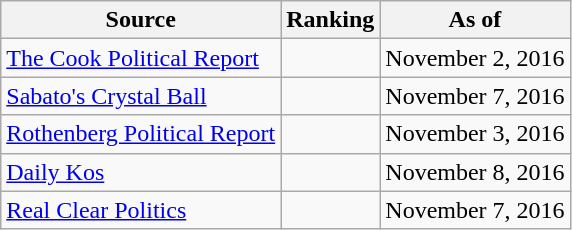<table class="wikitable" style="text-align:center">
<tr>
<th>Source</th>
<th>Ranking</th>
<th>As of</th>
</tr>
<tr>
<td align=left><a href='#'>The Cook Political Report</a></td>
<td></td>
<td>November 2, 2016</td>
</tr>
<tr>
<td align=left><a href='#'>Sabato's Crystal Ball</a></td>
<td></td>
<td>November 7, 2016</td>
</tr>
<tr>
<td align=left><a href='#'>Rothenberg Political Report</a></td>
<td></td>
<td>November 3, 2016</td>
</tr>
<tr>
<td align=left><a href='#'>Daily Kos</a></td>
<td></td>
<td>November 8, 2016</td>
</tr>
<tr>
<td align=left><a href='#'>Real Clear Politics</a></td>
<td></td>
<td>November 7, 2016</td>
</tr>
</table>
